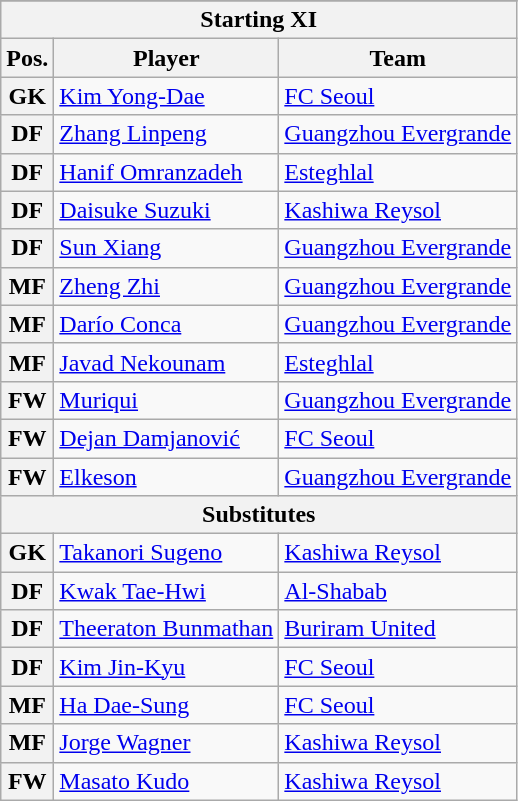<table class="wikitable" style="text-align:center">
<tr>
</tr>
<tr>
<th colspan=3>Starting XI</th>
</tr>
<tr>
<th>Pos.</th>
<th>Player</th>
<th>Team</th>
</tr>
<tr>
<th>GK</th>
<td align=left> <a href='#'>Kim Yong-Dae</a></td>
<td align=left> <a href='#'>FC Seoul</a></td>
</tr>
<tr>
<th>DF</th>
<td align=left> <a href='#'>Zhang Linpeng</a></td>
<td align=left> <a href='#'>Guangzhou Evergrande</a></td>
</tr>
<tr>
<th>DF</th>
<td align=left> <a href='#'>Hanif Omranzadeh</a></td>
<td align=left> <a href='#'>Esteghlal</a></td>
</tr>
<tr>
<th>DF</th>
<td align=left> <a href='#'>Daisuke Suzuki</a></td>
<td align=left> <a href='#'>Kashiwa Reysol</a></td>
</tr>
<tr>
<th>DF</th>
<td align=left> <a href='#'>Sun Xiang</a></td>
<td align=left> <a href='#'>Guangzhou Evergrande</a></td>
</tr>
<tr>
<th>MF</th>
<td align=left> <a href='#'>Zheng Zhi</a></td>
<td align=left> <a href='#'>Guangzhou Evergrande</a></td>
</tr>
<tr>
<th>MF</th>
<td align=left> <a href='#'>Darío Conca</a></td>
<td align=left> <a href='#'>Guangzhou Evergrande</a></td>
</tr>
<tr>
<th>MF</th>
<td align=left> <a href='#'>Javad Nekounam</a></td>
<td align=left> <a href='#'>Esteghlal</a></td>
</tr>
<tr>
<th>FW</th>
<td align=left> <a href='#'>Muriqui</a></td>
<td align=left> <a href='#'>Guangzhou Evergrande</a></td>
</tr>
<tr>
<th>FW</th>
<td align=left> <a href='#'>Dejan Damjanović</a></td>
<td align=left> <a href='#'>FC Seoul</a></td>
</tr>
<tr>
<th>FW</th>
<td align=left> <a href='#'>Elkeson</a></td>
<td align=left> <a href='#'>Guangzhou Evergrande</a></td>
</tr>
<tr>
<th colspan=3>Substitutes</th>
</tr>
<tr>
<th>GK</th>
<td align=left> <a href='#'>Takanori Sugeno</a></td>
<td align=left> <a href='#'>Kashiwa Reysol</a></td>
</tr>
<tr>
<th>DF</th>
<td align=left> <a href='#'>Kwak Tae-Hwi</a></td>
<td align=left> <a href='#'>Al-Shabab</a></td>
</tr>
<tr>
<th>DF</th>
<td align=left> <a href='#'>Theeraton Bunmathan</a></td>
<td align=left> <a href='#'>Buriram United</a></td>
</tr>
<tr>
<th>DF</th>
<td align=left> <a href='#'>Kim Jin-Kyu</a></td>
<td align=left> <a href='#'>FC Seoul</a></td>
</tr>
<tr>
<th>MF</th>
<td align=left> <a href='#'>Ha Dae-Sung</a></td>
<td align=left> <a href='#'>FC Seoul</a></td>
</tr>
<tr>
<th>MF</th>
<td align=left> <a href='#'>Jorge Wagner</a></td>
<td align=left> <a href='#'>Kashiwa Reysol</a></td>
</tr>
<tr>
<th>FW</th>
<td align=left> <a href='#'>Masato Kudo</a></td>
<td align=left> <a href='#'>Kashiwa Reysol</a></td>
</tr>
</table>
